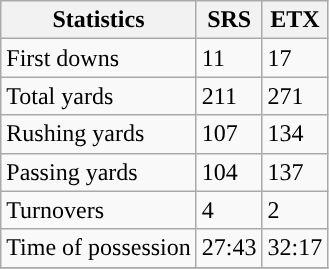<table class="wikitable" style="float: left;">
<tr>
<th>Statistics</th>
<th>SRS</th>
<th>ETX</th>
</tr>
<tr>
<td>First downs</td>
<td>11</td>
<td>17</td>
</tr>
<tr>
<td>Total yards</td>
<td>211</td>
<td>271</td>
</tr>
<tr>
<td>Rushing yards</td>
<td>107</td>
<td>134</td>
</tr>
<tr>
<td>Passing yards</td>
<td>104</td>
<td>137</td>
</tr>
<tr>
<td>Turnovers</td>
<td>4</td>
<td>2</td>
</tr>
<tr>
<td>Time of possession</td>
<td>27:43</td>
<td>32:17</td>
</tr>
<tr>
</tr>
</table>
